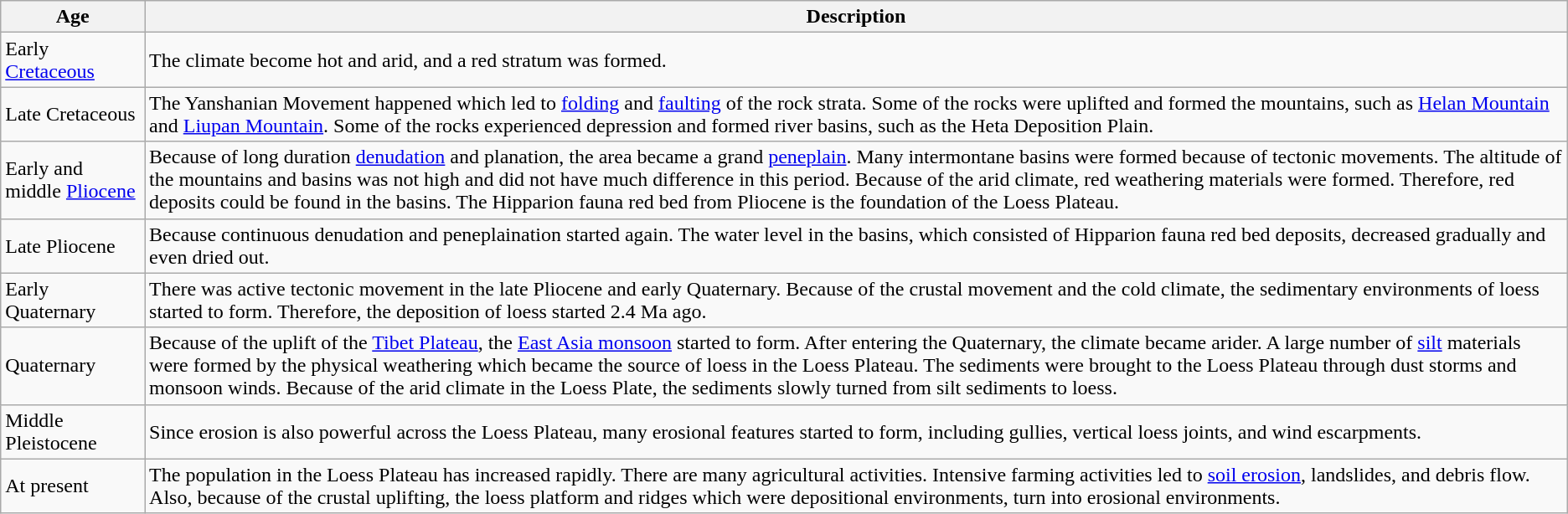<table class="wikitable">
<tr>
<th>Age</th>
<th>Description</th>
</tr>
<tr>
<td>Early <a href='#'>Cretaceous</a></td>
<td>The climate become hot and arid, and a red stratum was formed.</td>
</tr>
<tr>
<td>Late Cretaceous</td>
<td>The Yanshanian Movement happened which led to <a href='#'>folding</a> and <a href='#'>faulting</a> of the rock strata. Some of the rocks were uplifted and formed the mountains, such as <a href='#'>Helan Mountain</a> and <a href='#'>Liupan Mountain</a>. Some of the rocks experienced depression and formed river basins, such as the Heta Deposition Plain.</td>
</tr>
<tr>
<td>Early and middle <a href='#'>Pliocene</a></td>
<td>Because of long duration <a href='#'>denudation</a> and planation, the area became a grand <a href='#'>peneplain</a>. Many intermontane basins were formed because of tectonic movements. The altitude of the mountains and basins was not high and did not have much difference in this period. Because of the arid climate, red weathering materials were formed. Therefore, red deposits could be found in the basins. The Hipparion fauna red bed from Pliocene is the foundation of the Loess Plateau.</td>
</tr>
<tr>
<td>Late Pliocene</td>
<td>Because continuous denudation and peneplaination started again. The water level in the basins, which consisted of Hipparion fauna red bed deposits, decreased gradually and even dried out.</td>
</tr>
<tr>
<td>Early Quaternary</td>
<td>There was active tectonic movement in the late Pliocene and early Quaternary. Because of the crustal movement and the cold climate, the sedimentary environments of loess started to form. Therefore, the deposition of loess started 2.4 Ma ago.</td>
</tr>
<tr>
<td>Quaternary</td>
<td>Because of the uplift of the <a href='#'>Tibet Plateau</a>, the <a href='#'>East Asia monsoon</a> started to form. After entering the Quaternary, the climate became arider. A large number of <a href='#'>silt</a> materials were formed by the physical weathering which became the source of loess in the Loess Plateau. The sediments were brought to the Loess Plateau through dust storms and monsoon winds. Because of the arid climate in the Loess Plate, the sediments slowly turned from silt sediments to loess.</td>
</tr>
<tr>
<td>Middle Pleistocene</td>
<td>Since erosion is also powerful across the Loess Plateau, many erosional features started to form, including gullies, vertical loess joints, and wind escarpments.</td>
</tr>
<tr>
<td>At present</td>
<td>The population in the Loess Plateau has increased rapidly. There are many agricultural activities. Intensive farming activities led to <a href='#'>soil erosion</a>, landslides, and debris flow. Also, because of the crustal uplifting, the loess platform and ridges which were depositional environments, turn into erosional environments.</td>
</tr>
</table>
